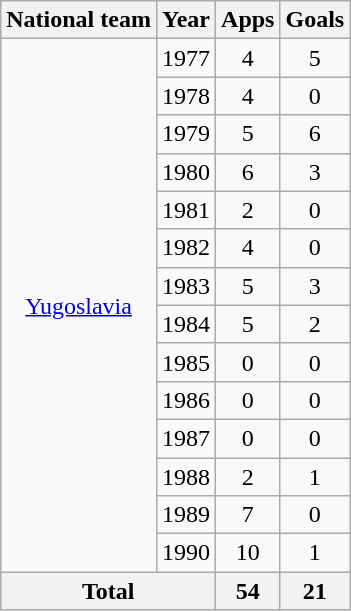<table class="wikitable" style="text-align:center">
<tr>
<th>National team</th>
<th>Year</th>
<th>Apps</th>
<th>Goals</th>
</tr>
<tr>
<td rowspan="14"><a href='#'>Yugoslavia</a></td>
<td>1977</td>
<td>4</td>
<td>5</td>
</tr>
<tr>
<td>1978</td>
<td>4</td>
<td>0</td>
</tr>
<tr>
<td>1979</td>
<td>5</td>
<td>6</td>
</tr>
<tr>
<td>1980</td>
<td>6</td>
<td>3</td>
</tr>
<tr>
<td>1981</td>
<td>2</td>
<td>0</td>
</tr>
<tr>
<td>1982</td>
<td>4</td>
<td>0</td>
</tr>
<tr>
<td>1983</td>
<td>5</td>
<td>3</td>
</tr>
<tr>
<td>1984</td>
<td>5</td>
<td>2</td>
</tr>
<tr>
<td>1985</td>
<td>0</td>
<td>0</td>
</tr>
<tr>
<td>1986</td>
<td>0</td>
<td>0</td>
</tr>
<tr>
<td>1987</td>
<td>0</td>
<td>0</td>
</tr>
<tr>
<td>1988</td>
<td>2</td>
<td>1</td>
</tr>
<tr>
<td>1989</td>
<td>7</td>
<td>0</td>
</tr>
<tr>
<td>1990</td>
<td>10</td>
<td>1</td>
</tr>
<tr>
<th colspan="2">Total</th>
<th>54</th>
<th>21</th>
</tr>
</table>
